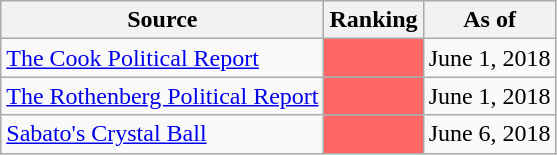<table class="wikitable">
<tr>
<th>Source</th>
<th>Ranking</th>
<th>As of</th>
</tr>
<tr>
<td><a href='#'>The Cook Political Report</a></td>
<td style="background:#f66"></td>
<td>June 1, 2018</td>
</tr>
<tr>
<td><a href='#'>The Rothenberg Political Report</a></td>
<td style="background:#f66"></td>
<td>June 1, 2018</td>
</tr>
<tr>
<td><a href='#'>Sabato's Crystal Ball</a></td>
<td style="background:#f66"></td>
<td>June 6, 2018</td>
</tr>
</table>
